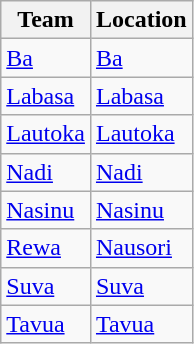<table class="wikitable sortable">
<tr>
<th>Team</th>
<th>Location</th>
</tr>
<tr>
<td><a href='#'>Ba</a></td>
<td><a href='#'>Ba</a></td>
</tr>
<tr>
<td><a href='#'>Labasa</a></td>
<td><a href='#'>Labasa</a></td>
</tr>
<tr>
<td><a href='#'>Lautoka</a></td>
<td><a href='#'>Lautoka</a></td>
</tr>
<tr>
<td><a href='#'>Nadi</a></td>
<td><a href='#'>Nadi</a></td>
</tr>
<tr>
<td><a href='#'>Nasinu</a></td>
<td><a href='#'>Nasinu</a></td>
</tr>
<tr>
<td><a href='#'>Rewa</a></td>
<td><a href='#'>Nausori</a></td>
</tr>
<tr>
<td><a href='#'>Suva</a></td>
<td><a href='#'>Suva</a></td>
</tr>
<tr>
<td><a href='#'>Tavua</a></td>
<td><a href='#'>Tavua</a></td>
</tr>
</table>
